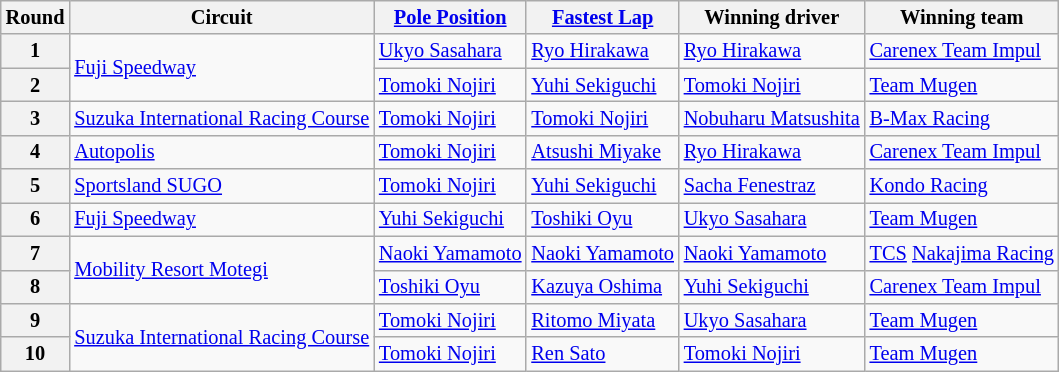<table class="wikitable" style="font-size:85%">
<tr>
<th>Round</th>
<th>Circuit</th>
<th><a href='#'>Pole Position</a></th>
<th><a href='#'>Fastest Lap</a></th>
<th>Winning driver</th>
<th>Winning team</th>
</tr>
<tr>
<th>1</th>
<td rowspan=2><a href='#'>Fuji Speedway</a></td>
<td> <a href='#'>Ukyo Sasahara</a></td>
<td> <a href='#'>Ryo Hirakawa</a></td>
<td> <a href='#'>Ryo Hirakawa</a></td>
<td> <a href='#'>Carenex Team Impul</a></td>
</tr>
<tr>
<th>2</th>
<td> <a href='#'>Tomoki Nojiri</a></td>
<td> <a href='#'>Yuhi Sekiguchi</a></td>
<td> <a href='#'>Tomoki Nojiri</a></td>
<td> <a href='#'>Team Mugen</a></td>
</tr>
<tr>
<th>3</th>
<td><a href='#'>Suzuka International Racing Course</a></td>
<td> <a href='#'>Tomoki Nojiri</a></td>
<td> <a href='#'>Tomoki Nojiri</a></td>
<td> <a href='#'>Nobuharu Matsushita</a></td>
<td> <a href='#'>B-Max Racing</a></td>
</tr>
<tr>
<th>4</th>
<td><a href='#'>Autopolis</a></td>
<td> <a href='#'>Tomoki Nojiri</a></td>
<td> <a href='#'>Atsushi Miyake</a></td>
<td> <a href='#'>Ryo Hirakawa</a></td>
<td> <a href='#'>Carenex Team Impul</a></td>
</tr>
<tr>
<th>5</th>
<td><a href='#'>Sportsland SUGO</a></td>
<td> <a href='#'>Tomoki Nojiri</a></td>
<td> <a href='#'>Yuhi Sekiguchi</a></td>
<td> <a href='#'>Sacha Fenestraz</a></td>
<td> <a href='#'>Kondo Racing</a></td>
</tr>
<tr>
<th>6</th>
<td><a href='#'>Fuji Speedway</a></td>
<td> <a href='#'>Yuhi Sekiguchi</a></td>
<td> <a href='#'>Toshiki Oyu</a></td>
<td> <a href='#'>Ukyo Sasahara</a></td>
<td> <a href='#'>Team Mugen</a></td>
</tr>
<tr>
<th>7</th>
<td rowspan=2><a href='#'>Mobility Resort Motegi</a></td>
<td> <a href='#'>Naoki Yamamoto</a></td>
<td> <a href='#'>Naoki Yamamoto</a></td>
<td> <a href='#'>Naoki Yamamoto</a></td>
<td> <a href='#'>TCS</a> <a href='#'>Nakajima Racing</a></td>
</tr>
<tr>
<th>8</th>
<td> <a href='#'>Toshiki Oyu</a></td>
<td> <a href='#'>Kazuya Oshima</a></td>
<td> <a href='#'>Yuhi Sekiguchi</a></td>
<td> <a href='#'>Carenex Team Impul</a></td>
</tr>
<tr>
<th>9</th>
<td rowspan=2><a href='#'>Suzuka International Racing Course</a></td>
<td> <a href='#'>Tomoki Nojiri</a></td>
<td> <a href='#'>Ritomo Miyata</a></td>
<td> <a href='#'>Ukyo Sasahara</a></td>
<td> <a href='#'>Team Mugen</a></td>
</tr>
<tr>
<th>10</th>
<td> <a href='#'>Tomoki Nojiri</a></td>
<td> <a href='#'>Ren Sato</a></td>
<td> <a href='#'>Tomoki Nojiri</a></td>
<td> <a href='#'>Team Mugen</a></td>
</tr>
</table>
